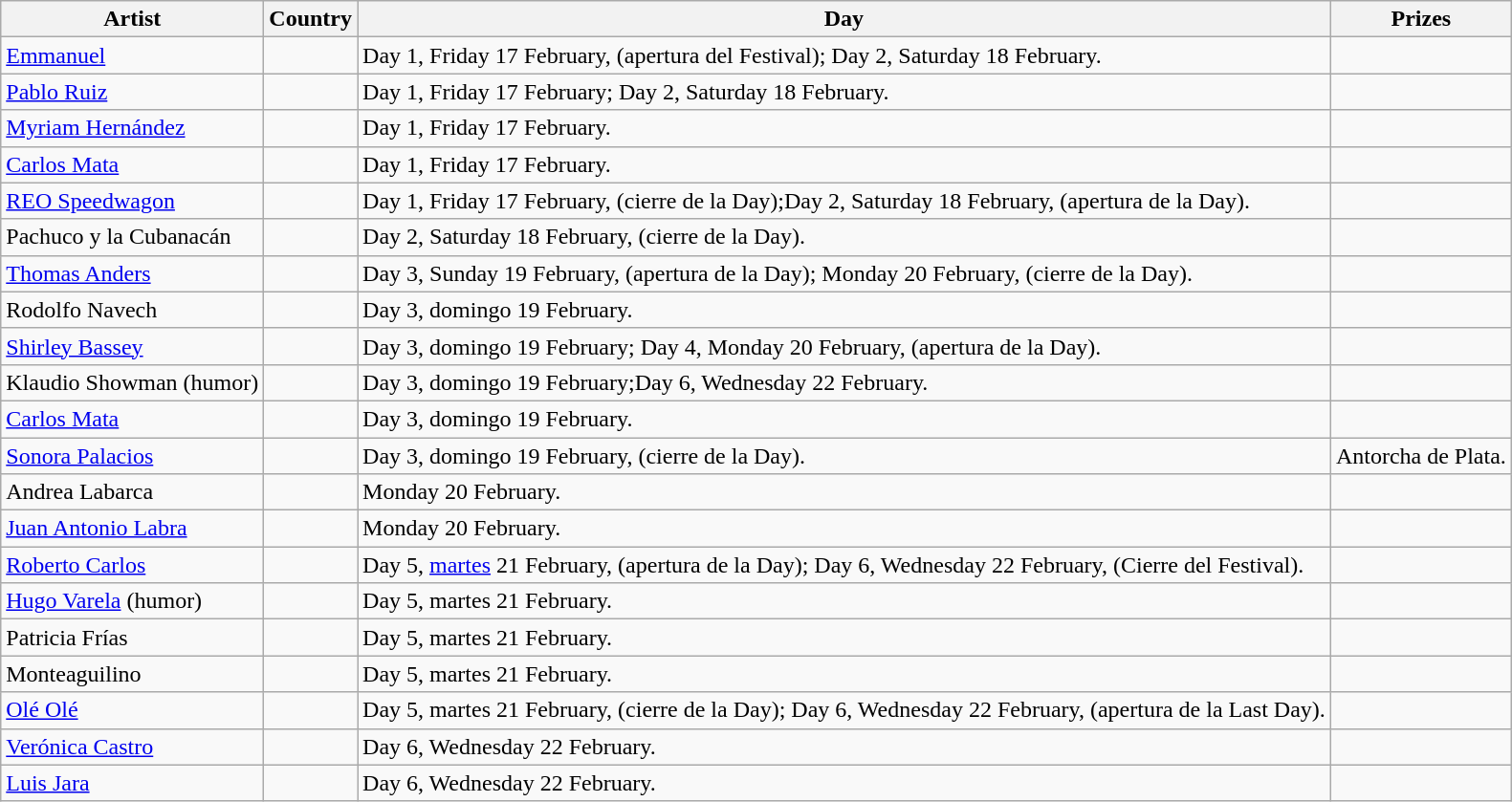<table class="wikitable">
<tr>
<th>Artist</th>
<th>Country</th>
<th>Day</th>
<th>Prizes</th>
</tr>
<tr>
<td><a href='#'>Emmanuel</a></td>
<td></td>
<td>Day 1, Friday 17 February, (apertura del Festival); Day 2, Saturday 18 February.</td>
<td></td>
</tr>
<tr>
<td><a href='#'>Pablo Ruiz</a></td>
<td></td>
<td>Day 1, Friday 17 February; Day 2, Saturday 18 February.</td>
<td></td>
</tr>
<tr>
<td><a href='#'>Myriam Hernández</a></td>
<td></td>
<td>Day 1, Friday 17 February.</td>
<td></td>
</tr>
<tr>
<td><a href='#'>Carlos Mata</a></td>
<td></td>
<td>Day 1, Friday 17 February.</td>
<td></td>
</tr>
<tr>
<td><a href='#'>REO Speedwagon</a></td>
<td></td>
<td>Day 1, Friday 17 February, (cierre de la Day);Day 2, Saturday 18 February, (apertura de la Day).</td>
<td></td>
</tr>
<tr>
<td>Pachuco y la Cubanacán</td>
<td></td>
<td>Day 2, Saturday 18 February, (cierre de la Day).</td>
<td></td>
</tr>
<tr>
<td><a href='#'>Thomas Anders</a></td>
<td></td>
<td>Day 3, Sunday 19 February, (apertura de la Day); Monday 20 February, (cierre de la Day).</td>
<td></td>
</tr>
<tr>
<td>Rodolfo Navech</td>
<td></td>
<td>Day 3, domingo 19 February.</td>
<td></td>
</tr>
<tr>
<td><a href='#'>Shirley Bassey</a></td>
<td></td>
<td>Day 3, domingo 19 February; Day 4, Monday 20 February, (apertura de la Day).</td>
<td></td>
</tr>
<tr>
<td>Klaudio Showman (humor)</td>
<td></td>
<td>Day 3, domingo 19 February;Day 6, Wednesday 22 February.</td>
<td></td>
</tr>
<tr>
<td><a href='#'>Carlos Mata</a></td>
<td></td>
<td>Day 3, domingo 19 February.</td>
<td></td>
</tr>
<tr>
<td><a href='#'>Sonora Palacios</a></td>
<td></td>
<td>Day 3, domingo 19 February, (cierre de la Day).</td>
<td>Antorcha de Plata.</td>
</tr>
<tr>
<td>Andrea Labarca</td>
<td></td>
<td>Monday 20 February.</td>
<td></td>
</tr>
<tr>
<td><a href='#'>Juan Antonio Labra</a></td>
<td></td>
<td>Monday 20 February.</td>
<td></td>
</tr>
<tr>
<td><a href='#'>Roberto Carlos</a></td>
<td></td>
<td>Day 5, <a href='#'>martes</a> 21 February, (apertura de la Day); Day 6, Wednesday 22 February, (Cierre del Festival).</td>
<td></td>
</tr>
<tr>
<td><a href='#'>Hugo Varela</a> (humor)</td>
<td></td>
<td>Day 5, martes 21 February.</td>
<td></td>
</tr>
<tr>
<td>Patricia Frías</td>
<td></td>
<td>Day 5, martes 21 February.</td>
<td></td>
</tr>
<tr>
<td>Monteaguilino</td>
<td></td>
<td>Day 5, martes 21 February.</td>
<td></td>
</tr>
<tr>
<td><a href='#'>Olé Olé</a></td>
<td></td>
<td>Day 5, martes 21 February, (cierre de la Day); Day 6, Wednesday 22 February, (apertura de la Last Day).</td>
<td></td>
</tr>
<tr>
<td><a href='#'>Verónica Castro</a></td>
<td></td>
<td>Day 6, Wednesday 22 February.</td>
<td></td>
</tr>
<tr>
<td><a href='#'>Luis Jara</a></td>
<td></td>
<td>Day 6, Wednesday 22 February.</td>
<td></td>
</tr>
</table>
